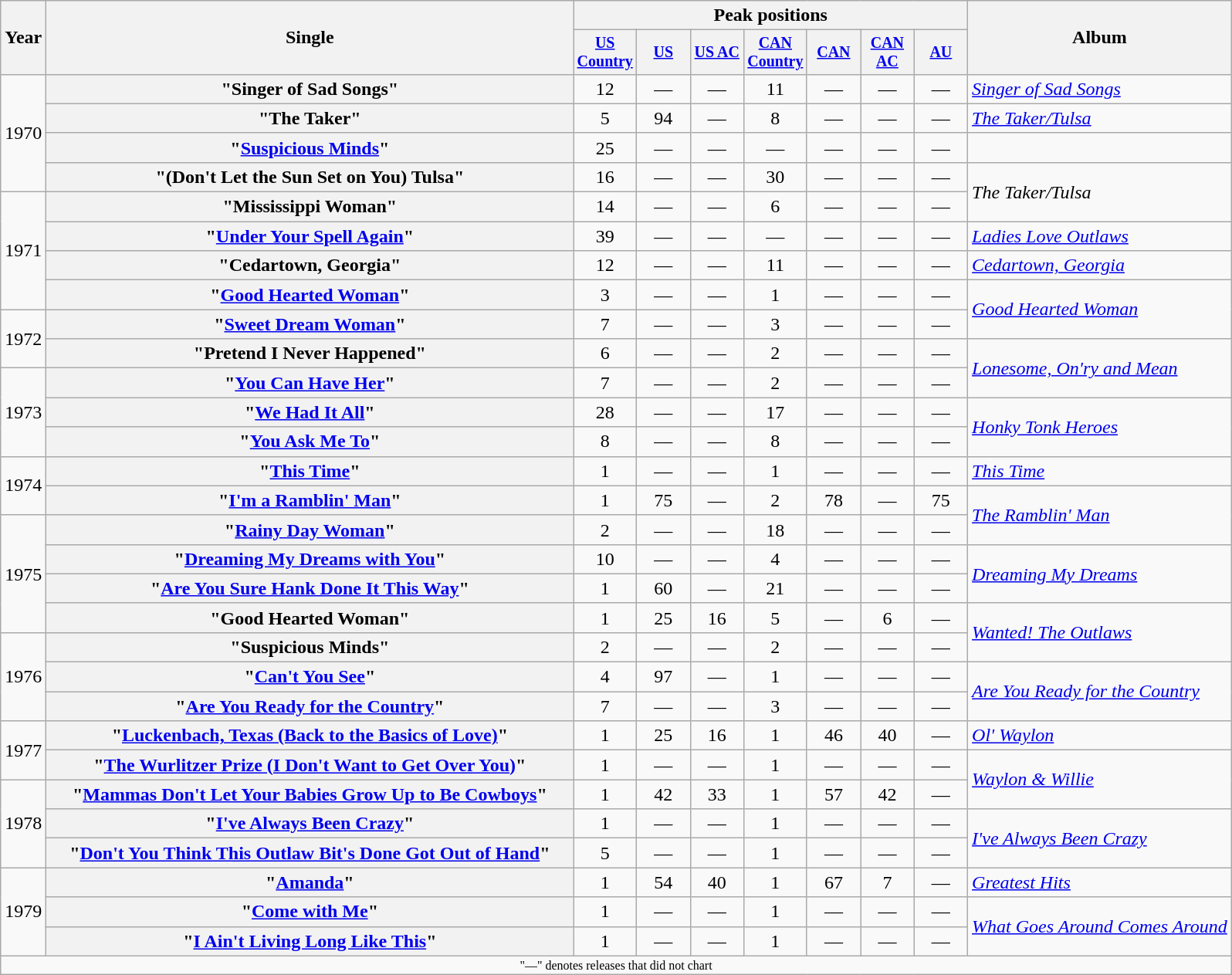<table class="wikitable plainrowheaders" style="text-align:center;">
<tr>
<th rowspan="2">Year</th>
<th rowspan="2" style="width:28em;">Single</th>
<th colspan="7">Peak positions</th>
<th rowspan="2">Album</th>
</tr>
<tr style="font-size:smaller;">
<th width="40"><a href='#'>US Country</a><br></th>
<th width="40"><a href='#'>US</a><br></th>
<th width="40"><a href='#'>US AC</a><br></th>
<th width="40"><a href='#'>CAN Country</a><br></th>
<th width="40"><a href='#'>CAN</a><br></th>
<th width="40"><a href='#'>CAN AC</a><br></th>
<th width="40"><a href='#'>AU</a></th>
</tr>
<tr>
<td rowspan="4">1970</td>
<th scope="row">"Singer of Sad Songs"</th>
<td>12</td>
<td>—</td>
<td>—</td>
<td>11</td>
<td>—</td>
<td>—</td>
<td>—</td>
<td align="left"><em><a href='#'>Singer of Sad Songs</a></em></td>
</tr>
<tr>
<th scope="row">"The Taker"</th>
<td>5</td>
<td>94</td>
<td>—</td>
<td>8</td>
<td>—</td>
<td>—</td>
<td>—</td>
<td align="left"><em><a href='#'>The Taker/Tulsa</a></em></td>
</tr>
<tr>
<th scope="row">"<a href='#'>Suspicious Minds</a>" </th>
<td>25</td>
<td>—</td>
<td>—</td>
<td>—</td>
<td>—</td>
<td>—</td>
<td>—</td>
<td></td>
</tr>
<tr>
<th scope="row">"(Don't Let the Sun Set on You) Tulsa"</th>
<td>16</td>
<td>—</td>
<td>—</td>
<td>30</td>
<td>—</td>
<td>—</td>
<td>—</td>
<td rowspan="2" align="left"><em>The Taker/Tulsa</em></td>
</tr>
<tr>
<td rowspan="4">1971</td>
<th scope="row">"Mississippi Woman"</th>
<td>14</td>
<td>—</td>
<td>—</td>
<td>6</td>
<td>—</td>
<td>—</td>
<td>—</td>
</tr>
<tr>
<th scope="row">"<a href='#'>Under Your Spell Again</a>"</th>
<td>39</td>
<td>—</td>
<td>—</td>
<td>—</td>
<td>—</td>
<td>—</td>
<td>—</td>
<td align="left"><em><a href='#'>Ladies Love Outlaws</a></em></td>
</tr>
<tr>
<th scope="row">"Cedartown, Georgia"</th>
<td>12</td>
<td>—</td>
<td>—</td>
<td>11</td>
<td>—</td>
<td>—</td>
<td>—</td>
<td align="left"><em><a href='#'>Cedartown, Georgia</a></em></td>
</tr>
<tr>
<th scope="row">"<a href='#'>Good Hearted Woman</a>"</th>
<td>3</td>
<td>—</td>
<td>—</td>
<td>1</td>
<td>—</td>
<td>—</td>
<td>—</td>
<td rowspan="2" align="left"><em><a href='#'>Good Hearted Woman</a></em></td>
</tr>
<tr>
<td rowspan="2">1972</td>
<th scope="row">"<a href='#'>Sweet Dream Woman</a>"</th>
<td>7</td>
<td>—</td>
<td>—</td>
<td>3</td>
<td>—</td>
<td>—</td>
<td>—</td>
</tr>
<tr>
<th scope="row">"Pretend I Never Happened"</th>
<td>6</td>
<td>—</td>
<td>—</td>
<td>2</td>
<td>—</td>
<td>—</td>
<td>—</td>
<td rowspan="2" align="left"><em><a href='#'>Lonesome, On'ry and Mean</a></em></td>
</tr>
<tr>
<td rowspan="3">1973</td>
<th scope="row">"<a href='#'>You Can Have Her</a>"</th>
<td>7</td>
<td>—</td>
<td>—</td>
<td>2</td>
<td>—</td>
<td>—</td>
<td>—</td>
</tr>
<tr>
<th scope="row">"<a href='#'>We Had It All</a>"</th>
<td>28</td>
<td>—</td>
<td>—</td>
<td>17</td>
<td>—</td>
<td>—</td>
<td>—</td>
<td rowspan="2" align="left"><em><a href='#'>Honky Tonk Heroes</a></em></td>
</tr>
<tr>
<th scope="row">"<a href='#'>You Ask Me To</a>"</th>
<td>8</td>
<td>—</td>
<td>—</td>
<td>8</td>
<td>—</td>
<td>—</td>
<td>—</td>
</tr>
<tr>
<td rowspan="2">1974</td>
<th scope="row">"<a href='#'>This Time</a>"</th>
<td>1</td>
<td>—</td>
<td>—</td>
<td>1</td>
<td>—</td>
<td>—</td>
<td>—</td>
<td align="left"><em><a href='#'>This Time</a></em></td>
</tr>
<tr>
<th scope="row">"<a href='#'>I'm a Ramblin' Man</a>"</th>
<td>1</td>
<td>75</td>
<td>—</td>
<td>2</td>
<td>78</td>
<td>—</td>
<td>75</td>
<td rowspan="2" align="left"><em><a href='#'>The Ramblin' Man</a></em></td>
</tr>
<tr>
<td rowspan="4">1975</td>
<th scope="row">"<a href='#'>Rainy Day Woman</a>"</th>
<td>2</td>
<td>—</td>
<td>—</td>
<td>18</td>
<td>—</td>
<td>—</td>
<td>—</td>
</tr>
<tr>
<th scope="row">"<a href='#'>Dreaming My Dreams with You</a>"</th>
<td>10</td>
<td>—</td>
<td>—</td>
<td>4</td>
<td>—</td>
<td>—</td>
<td>—</td>
<td rowspan="2" align="left"><em><a href='#'>Dreaming My Dreams</a></em></td>
</tr>
<tr>
<th scope="row">"<a href='#'>Are You Sure Hank Done It This Way</a>"</th>
<td>1</td>
<td>60</td>
<td>—</td>
<td>21</td>
<td>—</td>
<td>—</td>
<td>—</td>
</tr>
<tr>
<th scope="row">"Good Hearted Woman" </th>
<td>1</td>
<td>25</td>
<td>16</td>
<td>5</td>
<td>—</td>
<td>6</td>
<td>—</td>
<td rowspan="2" align="left"><em><a href='#'>Wanted! The Outlaws</a></em></td>
</tr>
<tr>
<td rowspan="3">1976</td>
<th scope="row">"Suspicious Minds" </th>
<td>2</td>
<td>—</td>
<td>—</td>
<td>2</td>
<td>—</td>
<td>—</td>
<td>—</td>
</tr>
<tr>
<th scope="row">"<a href='#'>Can't You See</a>"</th>
<td>4</td>
<td>97</td>
<td>—</td>
<td>1</td>
<td>—</td>
<td>—</td>
<td>—</td>
<td rowspan="2" align="left"><em><a href='#'>Are You Ready for the Country</a></em></td>
</tr>
<tr>
<th scope="row">"<a href='#'>Are You Ready for the Country</a>"</th>
<td>7</td>
<td>—</td>
<td>—</td>
<td>3</td>
<td>—</td>
<td>—</td>
<td>—</td>
</tr>
<tr>
<td rowspan="2">1977</td>
<th scope="row">"<a href='#'>Luckenbach, Texas (Back to the Basics of Love)</a>"</th>
<td>1</td>
<td>25</td>
<td>16</td>
<td>1</td>
<td>46</td>
<td>40</td>
<td>—</td>
<td align="left"><em><a href='#'>Ol' Waylon</a></em></td>
</tr>
<tr>
<th scope="row">"<a href='#'>The Wurlitzer Prize (I Don't Want to Get Over You)</a>"</th>
<td>1</td>
<td>—</td>
<td>—</td>
<td>1</td>
<td>—</td>
<td>—</td>
<td>—</td>
<td rowspan="2" align="left"><em><a href='#'>Waylon & Willie</a></em></td>
</tr>
<tr>
<td rowspan="3">1978</td>
<th scope="row">"<a href='#'>Mammas Don't Let Your Babies Grow Up to Be Cowboys</a>"<br></th>
<td>1</td>
<td>42</td>
<td>33</td>
<td>1</td>
<td>57</td>
<td>42</td>
<td>—</td>
</tr>
<tr>
<th scope="row">"<a href='#'>I've Always Been Crazy</a>"</th>
<td>1</td>
<td>—</td>
<td>—</td>
<td>1</td>
<td>—</td>
<td>—</td>
<td>—</td>
<td rowspan="2" align="left"><em><a href='#'>I've Always Been Crazy</a></em></td>
</tr>
<tr>
<th scope="row">"<a href='#'>Don't You Think This Outlaw Bit's Done Got Out of Hand</a>"</th>
<td>5</td>
<td>—</td>
<td>—</td>
<td>1</td>
<td>—</td>
<td>—</td>
<td>—</td>
</tr>
<tr>
<td rowspan="3">1979</td>
<th scope="row">"<a href='#'>Amanda</a>"</th>
<td>1</td>
<td>54</td>
<td>40</td>
<td>1</td>
<td>67</td>
<td>7</td>
<td>—</td>
<td align="left"><em><a href='#'>Greatest Hits</a></em></td>
</tr>
<tr>
<th scope="row">"<a href='#'>Come with Me</a>"</th>
<td>1</td>
<td>—</td>
<td>—</td>
<td>1</td>
<td>—</td>
<td>—</td>
<td>—</td>
<td rowspan="2" align="left"><em><a href='#'>What Goes Around Comes Around</a></em></td>
</tr>
<tr>
<th scope="row">"<a href='#'>I Ain't Living Long Like This</a>"</th>
<td>1</td>
<td>—</td>
<td>—</td>
<td>1</td>
<td>—</td>
<td>—</td>
<td>—</td>
</tr>
<tr>
<td colspan="10" style="font-size:8pt">"—" denotes releases that did not chart</td>
</tr>
</table>
